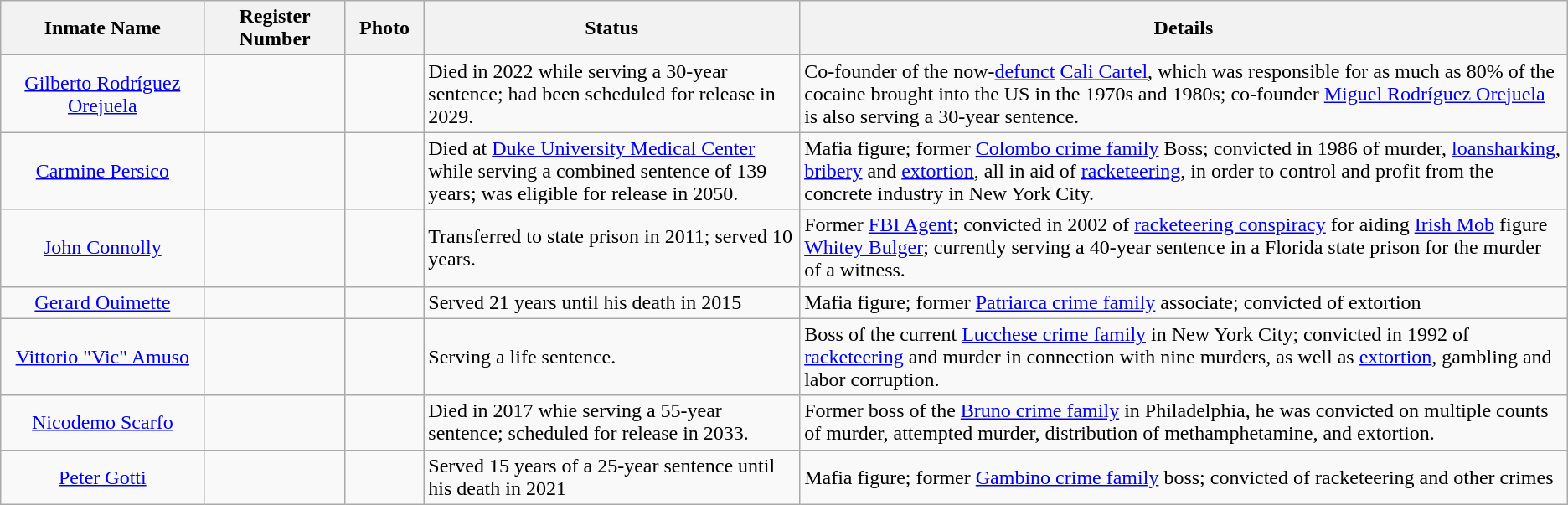<table class="wikitable sortable">
<tr>
<th width=13%>Inmate Name</th>
<th width=9%>Register Number</th>
<th width=5%>Photo</th>
<th width=24%>Status</th>
<th width=54%>Details</th>
</tr>
<tr>
<td align="center"><a href='#'>Gilberto Rodríguez Orejuela</a></td>
<td align="center"></td>
<td style="text-align:center;"></td>
<td>Died in 2022 while serving a 30-year sentence; had been scheduled for release in 2029.</td>
<td>Co-founder of the now-<a href='#'>defunct</a> <a href='#'>Cali Cartel</a>, which was responsible for as much as 80% of the cocaine brought into the US in the 1970s and 1980s; co-founder <a href='#'>Miguel Rodríguez Orejuela</a> is also serving a 30-year sentence.</td>
</tr>
<tr>
<td style="text-align:center;"><a href='#'>Carmine Persico</a></td>
<td style="text-align:center;"></td>
<td style="text-align:center;"></td>
<td>Died at <a href='#'>Duke University Medical Center</a> while serving a combined sentence of 139 years; was eligible for release in 2050.</td>
<td>Mafia figure; former <a href='#'>Colombo crime family</a> Boss; convicted in 1986 of murder, <a href='#'>loansharking</a>, <a href='#'>bribery</a> and <a href='#'>extortion</a>, all in aid of <a href='#'>racketeering</a>, in order to control and profit from the concrete industry in New York City.</td>
</tr>
<tr>
<td style="text-align:center;"><a href='#'>John Connolly</a></td>
<td style="text-align:center;"> </td>
<td style="text-align:center;"></td>
<td>Transferred to state prison in 2011; served 10 years.</td>
<td>Former <a href='#'>FBI Agent</a>; convicted in 2002 of <a href='#'>racketeering conspiracy</a> for aiding <a href='#'>Irish Mob</a> figure <a href='#'>Whitey Bulger</a>; currently serving a 40-year sentence in a Florida state prison for the murder of a witness.</td>
</tr>
<tr>
<td style="text-align:center;"><a href='#'>Gerard Ouimette</a></td>
<td style="text-align:center;"></td>
<td></td>
<td>Served 21 years until his death in 2015</td>
<td>Mafia figure; former <a href='#'>Patriarca crime family</a> associate; convicted of extortion</td>
</tr>
<tr>
<td align="center"><a href='#'>Vittorio "Vic" Amuso</a></td>
<td align="center"></td>
<td style="text-align:center;"></td>
<td>Serving a life sentence.</td>
<td>Boss of the current <a href='#'>Lucchese crime family</a> in New York City; convicted in 1992 of <a href='#'>racketeering</a> and murder in connection with nine murders, as well as <a href='#'>extortion</a>, gambling and labor corruption.</td>
</tr>
<tr>
<td style="text-align:center;"><a href='#'>Nicodemo Scarfo</a></td>
<td style="text-align:center;"></td>
<td></td>
<td>Died in 2017 whie serving a 55-year sentence; scheduled for release in 2033.</td>
<td>Former boss of the <a href='#'>Bruno crime family</a> in Philadelphia, he was convicted on multiple counts of murder, attempted murder, distribution of methamphetamine, and extortion.</td>
</tr>
<tr>
<td style="text-align:center;"><a href='#'>Peter Gotti</a></td>
<td style="text-align:center;"></td>
<td align="center"></td>
<td>Served 15 years of a 25-year sentence until his death in 2021</td>
<td>Mafia figure; former <a href='#'>Gambino crime family</a> boss; convicted of racketeering and other crimes</td>
</tr>
</table>
